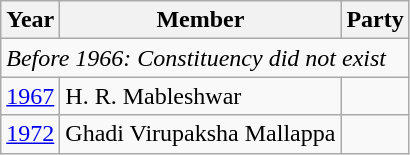<table class="wikitable sortable">
<tr>
<th>Year</th>
<th>Member</th>
<th colspan="2">Party</th>
</tr>
<tr>
<td colspan=4><em>Before 1966: Constituency did not exist</em></td>
</tr>
<tr>
<td><a href='#'>1967</a></td>
<td>H. R. Mableshwar</td>
<td></td>
</tr>
<tr>
<td><a href='#'>1972</a></td>
<td>Ghadi Virupaksha Mallappa</td>
</tr>
</table>
